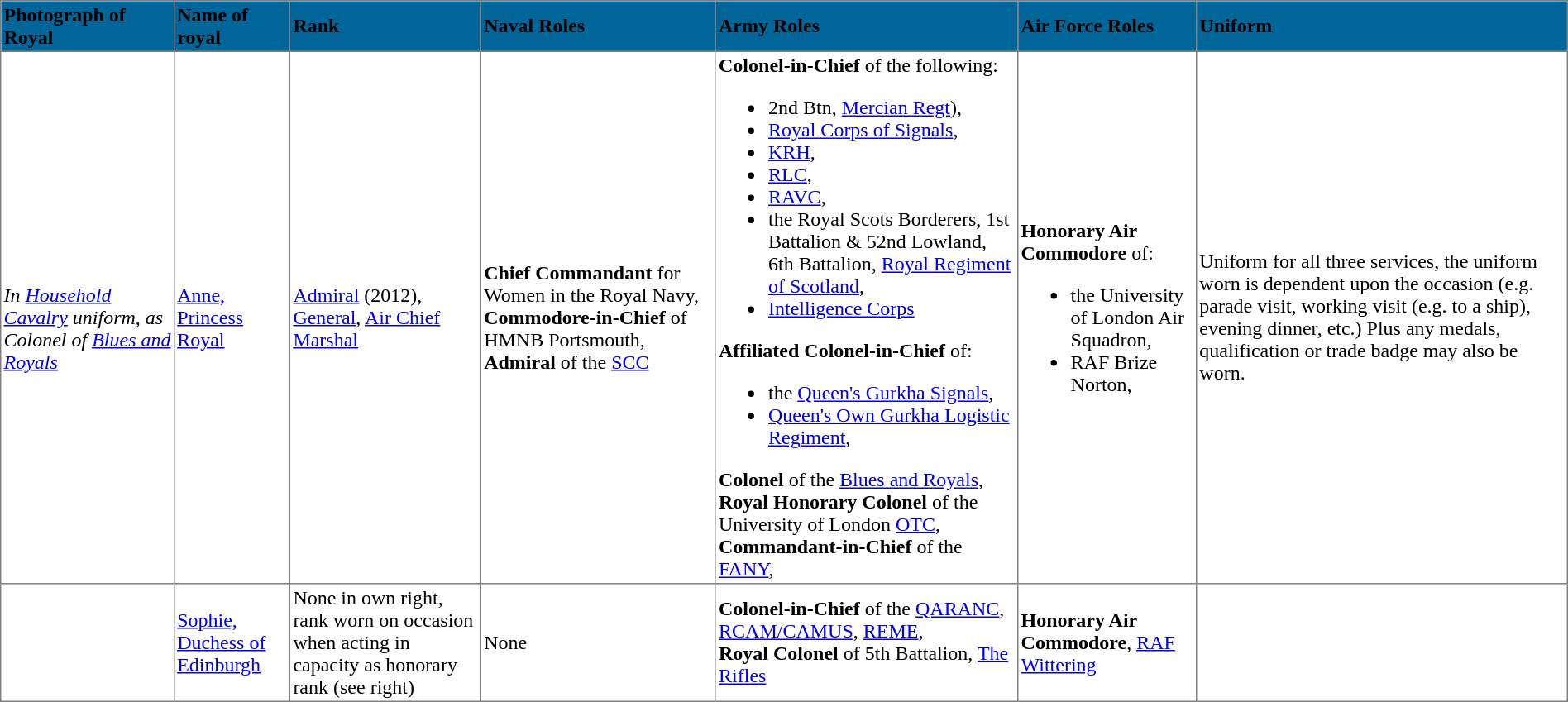<table border="1" cellspacing="1" cellpadding="2" style="border-collapse: collapse;">
<tr ---- bgcolor=#006699>
<td><strong><span>Photograph of Royal</span></strong></td>
<td><strong><span>Name of royal</span></strong></td>
<td><strong><span>Rank</span></strong></td>
<td><strong><span>Naval Roles</span></strong></td>
<td><strong><span>Army Roles</span></strong></td>
<td><strong><span>Air Force Roles</span></strong></td>
<td><strong><span>Uniform</span></strong></td>
</tr>
<tr>
<td><br><em>In <a href='#'>Household Cavalry</a> uniform, as Colonel of <a href='#'>Blues and Royals</a></em></td>
<td><a href='#'>Anne, Princess Royal</a></td>
<td><a href='#'>Admiral</a> (2012), <a href='#'>General</a>, <a href='#'>Air Chief Marshal</a></td>
<td><strong>Chief Commandant</strong> for Women in the Royal Navy, <strong>Commodore-in-Chief</strong> of HMNB Portsmouth,<br><strong>Admiral</strong> of the <a href='#'>SCC</a></td>
<td><strong>Colonel-in-Chief</strong> of the following:<br><ul><li>2nd Btn, <a href='#'>Mercian Regt</a>),</li><li><a href='#'>Royal Corps of Signals</a>,</li><li><a href='#'>KRH</a>,</li><li><a href='#'>RLC</a>,</li><li><a href='#'>RAVC</a>,</li><li>the Royal Scots Borderers, 1st Battalion  &  52nd Lowland, 6th Battalion, <a href='#'>Royal Regiment of Scotland</a>,</li><li><a href='#'>Intelligence Corps</a></li></ul><strong>Affiliated Colonel-in-Chief</strong> of:<ul><li>the <a href='#'>Queen's Gurkha Signals</a>,</li><li><a href='#'>Queen's Own Gurkha Logistic Regiment</a>,</li></ul><strong>Colonel</strong> of the <a href='#'>Blues and Royals</a>, <strong>Royal Honorary Colonel</strong> of the University of London <a href='#'>OTC</a>, <strong>Commandant-in-Chief</strong> of the <a href='#'>FANY</a>,</td>
<td><strong>Honorary Air Commodore</strong> of:<br><ul><li>the University of London Air Squadron,</li><li>RAF Brize Norton,</li></ul></td>
<td>Uniform for all three services, the uniform worn is dependent upon the occasion (e.g. parade visit, working visit (e.g. to a ship), evening dinner, etc.) Plus any medals, qualification or trade badge may also be worn.</td>
</tr>
<tr>
<td></td>
<td><a href='#'>Sophie, Duchess of Edinburgh</a></td>
<td>None in own right, rank worn on occasion when acting in capacity as honorary rank (see right)</td>
<td>None</td>
<td><strong>Colonel-in-Chief</strong> of the <a href='#'>QARANC</a>, <a href='#'>RCAM/CAMUS</a>, <a href='#'>REME</a>,<br><strong>Royal Colonel</strong> of 5th Battalion, <a href='#'>The Rifles</a></td>
<td><strong>Honorary Air Commodore</strong>, <a href='#'>RAF Wittering</a></td>
<td></td>
</tr>
</table>
